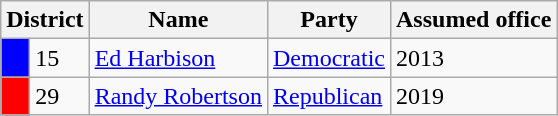<table class=wikitable>
<tr>
<th colspan="2"  style="text-align:center; vertical-align:bottom;"><strong>District</strong></th>
<th style="text-align:center; vertical-align:bottom;"><strong>Name</strong></th>
<th style="text-align:center; vertical-align:bottom;"><strong>Party</strong></th>
<th style="text-align:center; vertical-align:bottom;"><strong>Assumed office</strong></th>
</tr>
<tr>
<td style="background:blue;"> </td>
<td>15</td>
<td><a href='#'>Ed Harbison</a></td>
<td><a href='#'>Democratic</a></td>
<td>2013</td>
</tr>
<tr>
<td style="background:red;"> </td>
<td>29</td>
<td><a href='#'>Randy Robertson</a></td>
<td><a href='#'>Republican</a></td>
<td>2019</td>
</tr>
</table>
